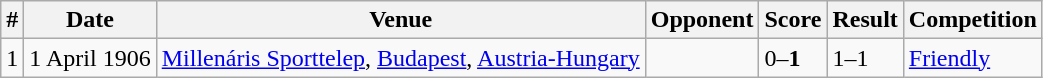<table class="wikitable">
<tr>
<th>#</th>
<th>Date</th>
<th>Venue</th>
<th>Opponent</th>
<th>Score</th>
<th>Result</th>
<th>Competition</th>
</tr>
<tr>
<td>1</td>
<td>1 April 1906</td>
<td><a href='#'>Millenáris Sporttelep</a>, <a href='#'>Budapest</a>, <a href='#'>Austria-Hungary</a></td>
<td></td>
<td>0–<strong>1</strong></td>
<td>1–1</td>
<td><a href='#'>Friendly</a></td>
</tr>
</table>
